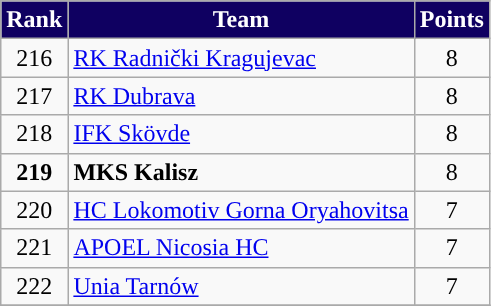<table class="wikitable" style="text-align: center">
<tr>
<th style="color:#FFFFFF; background:#0F0061">Rank</th>
<th style="color:#FFFFFF; background:#0F0061">Team</th>
<th style="color:#FFFFFF; background:#0F0061">Points</th>
</tr>
<tr>
<td>216</td>
<td align=left> <a href='#'>RK Radnički Kragujevac</a></td>
<td>8</td>
</tr>
<tr>
<td>217</td>
<td align=left> <a href='#'>RK Dubrava</a></td>
<td>8</td>
</tr>
<tr>
<td>218</td>
<td align=left> <a href='#'>IFK Skövde</a></td>
<td>8</td>
</tr>
<tr>
<td><strong>219</strong></td>
<td align=left> <strong>MKS Kalisz</strong></td>
<td>8</td>
</tr>
<tr>
<td>220</td>
<td align=left> <a href='#'>HC Lokomotiv Gorna Oryahovitsa</a></td>
<td>7</td>
</tr>
<tr>
<td>221</td>
<td align=left> <a href='#'>APOEL Nicosia HC</a></td>
<td>7</td>
</tr>
<tr>
<td>222</td>
<td align=left> <a href='#'>Unia Tarnów</a></td>
<td>7</td>
</tr>
<tr>
</tr>
</table>
